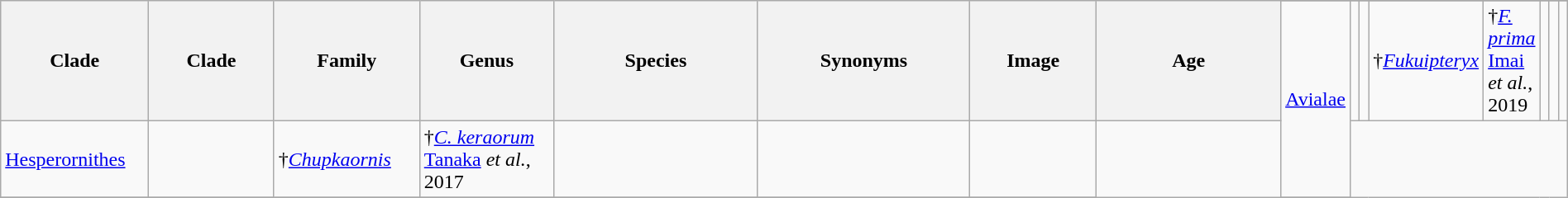<table class="wikitable sortable"  style="width:100%;">
<tr>
<th width="10%" rowspan="2">Clade</th>
<th width="10%" rowspan="2">Clade</th>
<th width="10%" rowspan="2">Family</th>
<th width="10%" rowspan="2">Genus</th>
<th width="17%" rowspan="2">Species</th>
<th width="17%" rowspan="2">Synonyms</th>
<th width="10%" rowspan="2" class="unsortable">Image</th>
<th width="16%" rowspan="2">Age</th>
</tr>
<tr>
<td rowspan="2"><a href='#'>Avialae</a></td>
<td></td>
<td></td>
<td>†<em><a href='#'>Fukuipteryx</a></em></td>
<td>†<em><a href='#'>F. prima</a></em><br><a href='#'>Imai</a> <em>et al.</em>, 2019</td>
<td></td>
<td></td>
<td></td>
</tr>
<tr>
<td><a href='#'>Hesperornithes</a></td>
<td></td>
<td>†<em><a href='#'>Chupkaornis</a></em></td>
<td>†<em><a href='#'>C. keraorum</a></em><br><a href='#'>Tanaka</a> <em>et al.</em>, 2017</td>
<td></td>
<td></td>
<td></td>
</tr>
<tr>
</tr>
</table>
